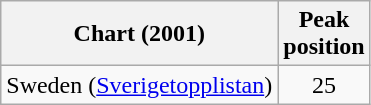<table class="wikitable">
<tr>
<th>Chart (2001)</th>
<th>Peak<br>position</th>
</tr>
<tr>
<td>Sweden (<a href='#'>Sverigetopplistan</a>)</td>
<td align="center">25</td>
</tr>
</table>
